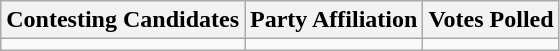<table class="wikitable sortable">
<tr>
<th>Contesting Candidates</th>
<th>Party Affiliation</th>
<th>Votes Polled</th>
</tr>
<tr>
<td></td>
<td></td>
<td></td>
</tr>
</table>
